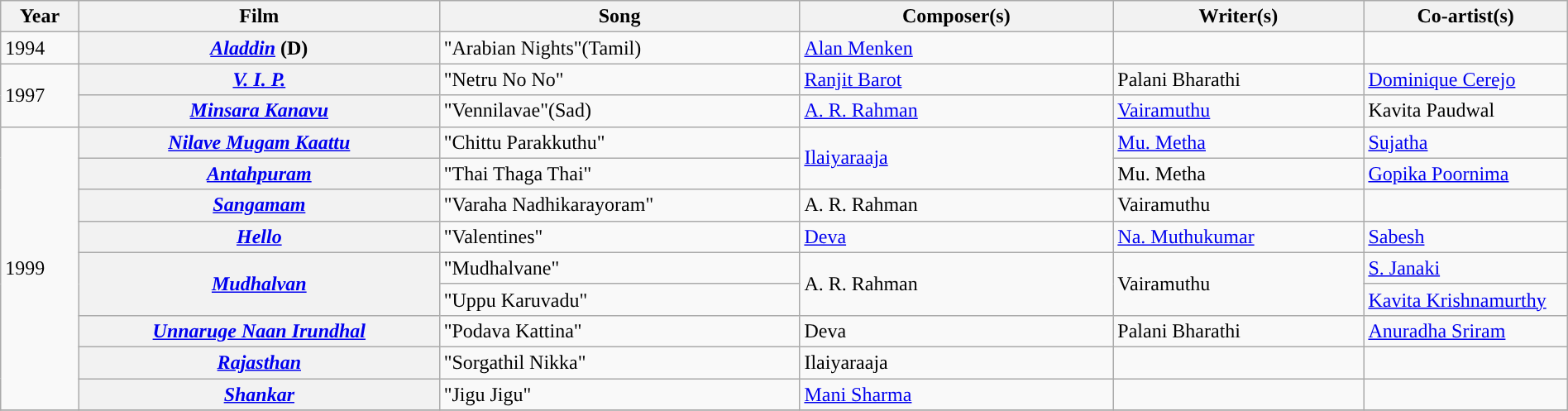<table class="wikitable plainrowheaders" width="100%" textcolor:#000;">
<tr style="background:#b0e0e66;">
<th scope="col" width=5%><strong>Year</strong></th>
<th scope="col" width=23%><strong>Film</strong></th>
<th scope="col" width=23%><strong>Song</strong></th>
<th scope="col" width=20%><strong>Composer(s)</strong></th>
<th scope="col" width=16%><strong>Writer(s)</strong></th>
<th scope="col" width=23%><strong>Co-artist(s)</strong></th>
</tr>
<tr>
<td>1994</td>
<th><a href='#'><em>Aladdin</em></a> (D)</th>
<td>"Arabian Nights"(Tamil)</td>
<td><a href='#'>Alan Menken</a></td>
<td></td>
<td></td>
</tr>
<tr>
<td rowspan="2">1997</td>
<th><em><a href='#'>V. I. P.</a></em></th>
<td>"Netru No No"</td>
<td><a href='#'>Ranjit Barot</a></td>
<td>Palani Bharathi</td>
<td><a href='#'>Dominique Cerejo</a></td>
</tr>
<tr>
<th><em><a href='#'>Minsara Kanavu</a></em></th>
<td>"Vennilavae"(Sad)</td>
<td><a href='#'>A. R. Rahman</a></td>
<td><a href='#'>Vairamuthu</a></td>
<td>Kavita Paudwal</td>
</tr>
<tr>
<td rowspan="9">1999</td>
<th><em><a href='#'>Nilave Mugam Kaattu</a></em></th>
<td>"Chittu Parakkuthu"</td>
<td rowspan="2"><a href='#'>Ilaiyaraaja</a></td>
<td><a href='#'>Mu. Metha</a></td>
<td><a href='#'>Sujatha</a></td>
</tr>
<tr>
<th><em><a href='#'>Antahpuram</a></em></th>
<td>"Thai Thaga Thai"</td>
<td>Mu. Metha</td>
<td><a href='#'>Gopika Poornima</a></td>
</tr>
<tr>
<th><em><a href='#'>Sangamam</a></em></th>
<td>"Varaha Nadhikarayoram"</td>
<td>A. R. Rahman</td>
<td>Vairamuthu</td>
<td></td>
</tr>
<tr>
<th><em><a href='#'>Hello</a></em></th>
<td>"Valentines"</td>
<td><a href='#'>Deva</a></td>
<td><a href='#'>Na. Muthukumar</a></td>
<td><a href='#'>Sabesh</a></td>
</tr>
<tr>
<th rowspan="2"><em><a href='#'>Mudhalvan</a></em></th>
<td>"Mudhalvane"</td>
<td rowspan="2">A. R. Rahman</td>
<td rowspan="2">Vairamuthu</td>
<td><a href='#'>S. Janaki</a></td>
</tr>
<tr>
<td>"Uppu Karuvadu"</td>
<td><a href='#'>Kavita Krishnamurthy</a></td>
</tr>
<tr>
<th><em><a href='#'>Unnaruge Naan Irundhal</a></em></th>
<td>"Podava Kattina"</td>
<td>Deva</td>
<td>Palani Bharathi</td>
<td><a href='#'>Anuradha Sriram</a></td>
</tr>
<tr>
<th><em><a href='#'>Rajasthan</a></em></th>
<td>"Sorgathil Nikka"</td>
<td>Ilaiyaraaja</td>
<td></td>
<td></td>
</tr>
<tr>
<th><a href='#'><em>Shankar</em></a></th>
<td>"Jigu Jigu"</td>
<td><a href='#'>Mani Sharma</a></td>
<td></td>
<td></td>
</tr>
<tr>
</tr>
</table>
